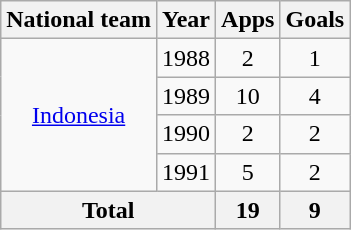<table class="wikitable" style="text-align:center">
<tr>
<th>National team</th>
<th>Year</th>
<th>Apps</th>
<th>Goals</th>
</tr>
<tr>
<td rowspan="4"><a href='#'>Indonesia</a></td>
<td>1988</td>
<td>2</td>
<td>1</td>
</tr>
<tr>
<td>1989</td>
<td>10</td>
<td>4</td>
</tr>
<tr>
<td>1990</td>
<td>2</td>
<td>2</td>
</tr>
<tr>
<td>1991</td>
<td>5</td>
<td>2</td>
</tr>
<tr>
<th colspan="2">Total</th>
<th>19</th>
<th>9</th>
</tr>
</table>
